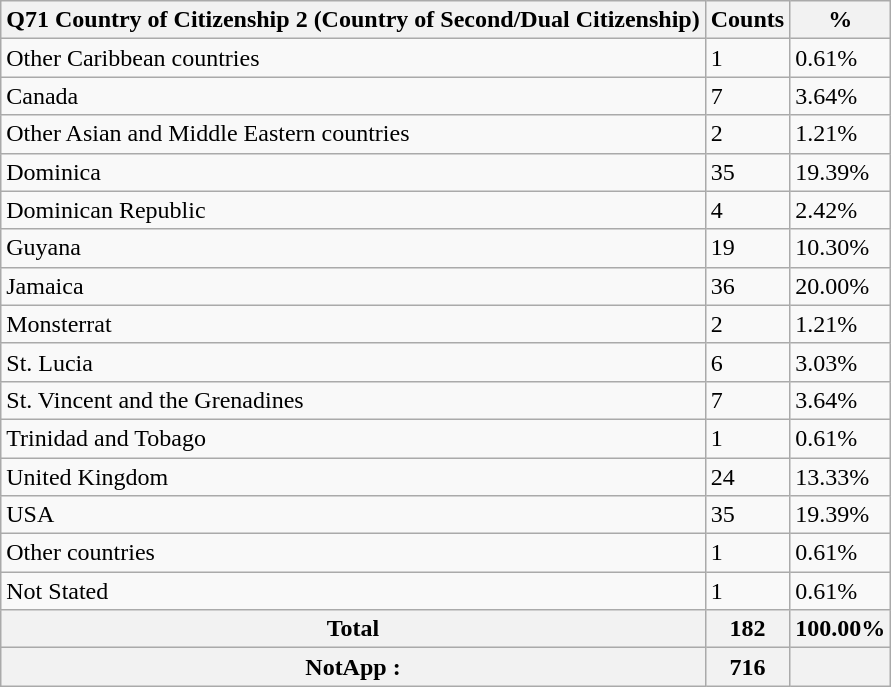<table class="wikitable sortable">
<tr>
<th>Q71 Country of Citizenship 2 (Country of Second/Dual Citizenship)</th>
<th>Counts</th>
<th>%</th>
</tr>
<tr>
<td>Other Caribbean countries</td>
<td>1</td>
<td>0.61%</td>
</tr>
<tr>
<td>Canada</td>
<td>7</td>
<td>3.64%</td>
</tr>
<tr>
<td>Other Asian and Middle Eastern countries</td>
<td>2</td>
<td>1.21%</td>
</tr>
<tr>
<td>Dominica</td>
<td>35</td>
<td>19.39%</td>
</tr>
<tr>
<td>Dominican Republic</td>
<td>4</td>
<td>2.42%</td>
</tr>
<tr>
<td>Guyana</td>
<td>19</td>
<td>10.30%</td>
</tr>
<tr>
<td>Jamaica</td>
<td>36</td>
<td>20.00%</td>
</tr>
<tr>
<td>Monsterrat</td>
<td>2</td>
<td>1.21%</td>
</tr>
<tr>
<td>St. Lucia</td>
<td>6</td>
<td>3.03%</td>
</tr>
<tr>
<td>St. Vincent and the Grenadines</td>
<td>7</td>
<td>3.64%</td>
</tr>
<tr>
<td>Trinidad and Tobago</td>
<td>1</td>
<td>0.61%</td>
</tr>
<tr>
<td>United Kingdom</td>
<td>24</td>
<td>13.33%</td>
</tr>
<tr>
<td>USA</td>
<td>35</td>
<td>19.39%</td>
</tr>
<tr>
<td>Other countries</td>
<td>1</td>
<td>0.61%</td>
</tr>
<tr>
<td>Not Stated</td>
<td>1</td>
<td>0.61%</td>
</tr>
<tr>
<th>Total</th>
<th>182</th>
<th>100.00%</th>
</tr>
<tr>
<th>NotApp :</th>
<th>716</th>
<th></th>
</tr>
</table>
